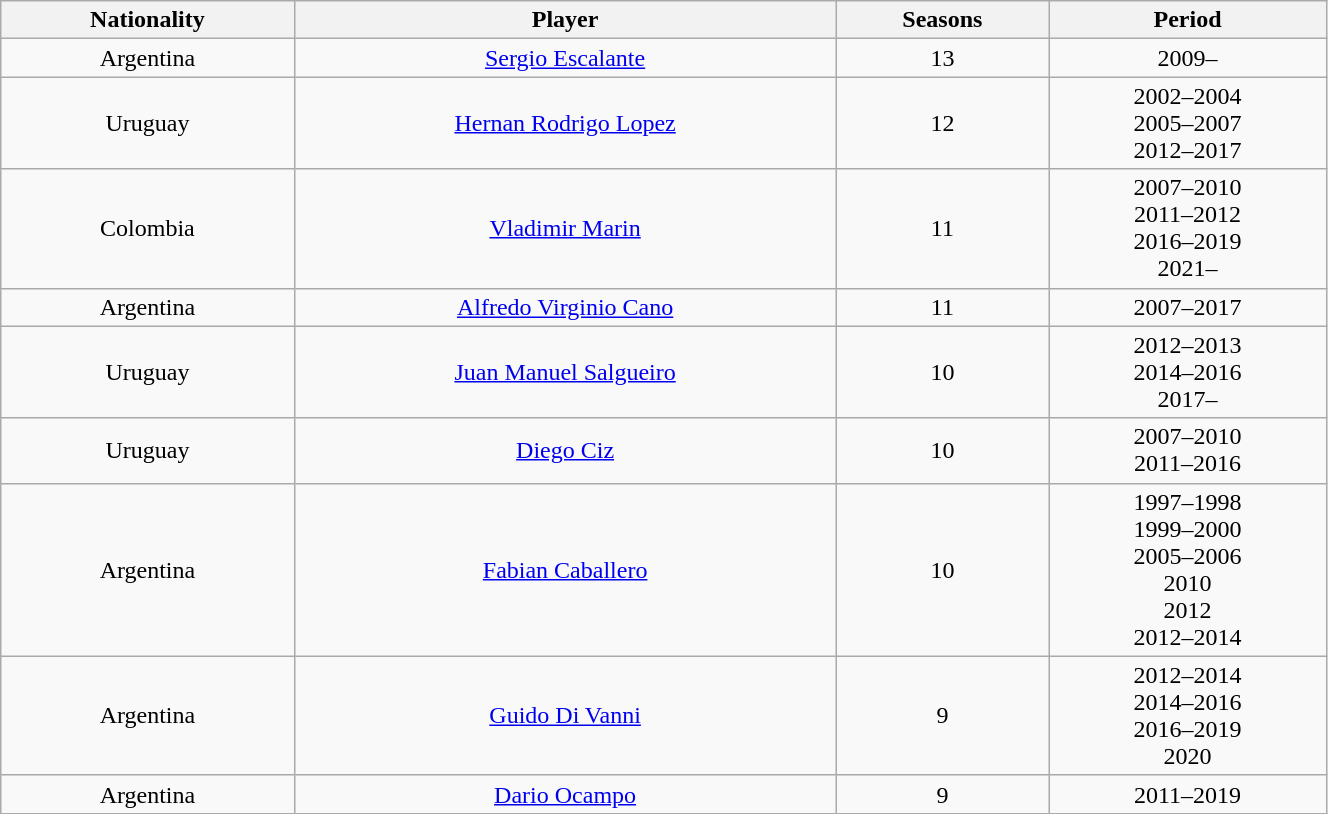<table class="wikitable sortable"  style="text-align:center; width:70%;">
<tr>
<th>Nationality</th>
<th>Player</th>
<th>Seasons</th>
<th>Period</th>
</tr>
<tr>
<td> Argentina</td>
<td><a href='#'>Sergio Escalante</a></td>
<td>13</td>
<td>2009–</td>
</tr>
<tr>
<td> Uruguay</td>
<td><a href='#'>Hernan Rodrigo Lopez</a></td>
<td>12</td>
<td>2002–2004<br>2005–2007<br>2012–2017</td>
</tr>
<tr>
<td> Colombia</td>
<td><a href='#'>Vladimir Marin</a></td>
<td>11</td>
<td>2007–2010<br>2011–2012<br>2016–2019<br>2021–</td>
</tr>
<tr>
<td> Argentina</td>
<td><a href='#'>Alfredo Virginio Cano</a></td>
<td>11</td>
<td>2007–2017</td>
</tr>
<tr>
<td> Uruguay</td>
<td><a href='#'>Juan Manuel Salgueiro</a></td>
<td>10</td>
<td>2012–2013<br>2014–2016<br>2017–</td>
</tr>
<tr>
<td> Uruguay</td>
<td><a href='#'>Diego Ciz</a></td>
<td>10</td>
<td>2007–2010<br>2011–2016</td>
</tr>
<tr>
<td> Argentina</td>
<td><a href='#'>Fabian Caballero</a></td>
<td>10</td>
<td>1997–1998<br>1999–2000<br>2005–2006<br>2010<br>2012<br>2012–2014</td>
</tr>
<tr>
<td> Argentina</td>
<td><a href='#'>Guido Di Vanni</a></td>
<td>9</td>
<td>2012–2014<br>2014–2016<br>2016–2019<br>2020</td>
</tr>
<tr>
<td> Argentina</td>
<td><a href='#'>Dario Ocampo</a></td>
<td>9</td>
<td>2011–2019</td>
</tr>
</table>
